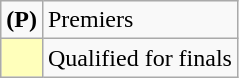<table class=wikitable>
<tr>
<td><strong>(P)</strong></td>
<td>Premiers</td>
</tr>
<tr>
<td bgcolor=FFFFBB></td>
<td>Qualified for finals</td>
</tr>
</table>
